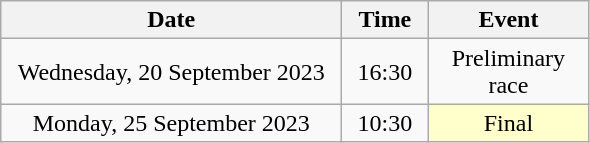<table class = "wikitable" style="text-align:center;">
<tr>
<th width=220>Date</th>
<th width=50>Time</th>
<th width=100>Event</th>
</tr>
<tr>
<td>Wednesday, 20 September 2023</td>
<td>16:30</td>
<td>Preliminary race</td>
</tr>
<tr>
<td>Monday, 25 September 2023</td>
<td>10:30</td>
<td bgcolor=ffffcc>Final</td>
</tr>
</table>
